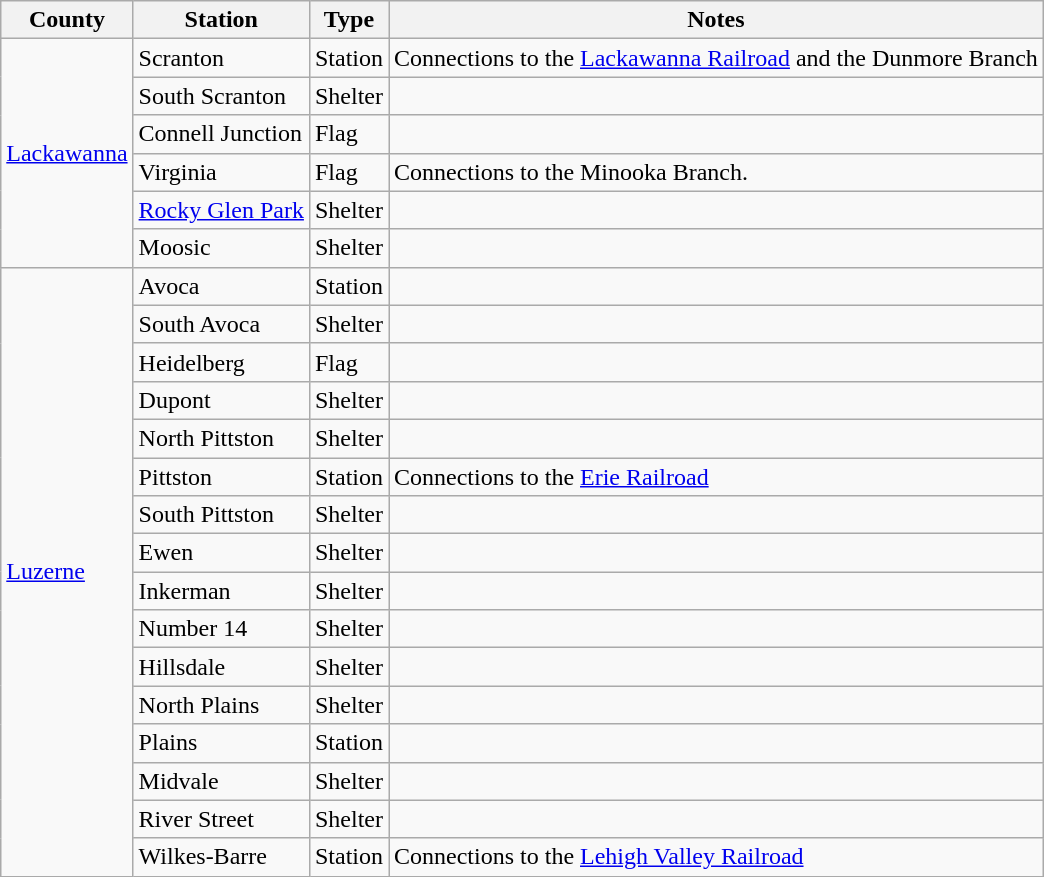<table class="wikitable">
<tr>
<th>County</th>
<th>Station</th>
<th>Type</th>
<th>Notes</th>
</tr>
<tr>
<td rowspan=6><a href='#'>Lackawanna</a></td>
<td>Scranton</td>
<td>Station</td>
<td>Connections to the <a href='#'>Lackawanna Railroad</a> and the Dunmore Branch</td>
</tr>
<tr>
<td>South Scranton</td>
<td>Shelter</td>
<td> </td>
</tr>
<tr>
<td>Connell Junction</td>
<td>Flag</td>
<td> </td>
</tr>
<tr>
<td>Virginia</td>
<td>Flag</td>
<td>Connections to the Minooka Branch.</td>
</tr>
<tr>
<td><a href='#'>Rocky Glen Park</a></td>
<td>Shelter</td>
<td> </td>
</tr>
<tr>
<td>Moosic</td>
<td>Shelter</td>
<td> </td>
</tr>
<tr>
<td rowspan=16><a href='#'>Luzerne</a></td>
<td>Avoca</td>
<td>Station</td>
<td> </td>
</tr>
<tr>
<td>South Avoca</td>
<td>Shelter</td>
<td> </td>
</tr>
<tr>
<td>Heidelberg</td>
<td>Flag</td>
<td> </td>
</tr>
<tr>
<td>Dupont</td>
<td>Shelter</td>
<td> </td>
</tr>
<tr>
<td>North Pittston</td>
<td>Shelter</td>
<td> </td>
</tr>
<tr>
<td>Pittston</td>
<td>Station</td>
<td>Connections to the <a href='#'>Erie Railroad</a></td>
</tr>
<tr>
<td>South Pittston</td>
<td>Shelter</td>
<td> </td>
</tr>
<tr>
<td>Ewen</td>
<td>Shelter</td>
<td> </td>
</tr>
<tr>
<td>Inkerman</td>
<td>Shelter</td>
<td> </td>
</tr>
<tr>
<td>Number 14</td>
<td>Shelter</td>
<td> </td>
</tr>
<tr>
<td>Hillsdale</td>
<td>Shelter</td>
<td> </td>
</tr>
<tr>
<td>North Plains</td>
<td>Shelter</td>
<td> </td>
</tr>
<tr>
<td>Plains</td>
<td>Station</td>
<td> </td>
</tr>
<tr>
<td>Midvale</td>
<td>Shelter</td>
<td> </td>
</tr>
<tr>
<td>River Street</td>
<td>Shelter</td>
<td> </td>
</tr>
<tr>
<td>Wilkes-Barre</td>
<td>Station</td>
<td>Connections to the <a href='#'>Lehigh Valley Railroad</a></td>
</tr>
</table>
